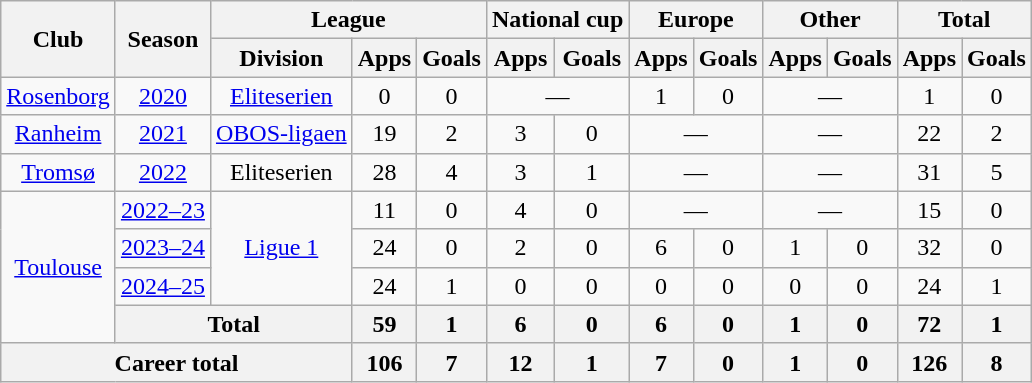<table class="wikitable" style="text-align: center;">
<tr>
<th rowspan="2">Club</th>
<th rowspan="2">Season</th>
<th colspan="3">League</th>
<th colspan="2">National cup</th>
<th colspan="2">Europe</th>
<th colspan="2">Other</th>
<th colspan="2">Total</th>
</tr>
<tr>
<th>Division</th>
<th>Apps</th>
<th>Goals</th>
<th>Apps</th>
<th>Goals</th>
<th>Apps</th>
<th>Goals</th>
<th>Apps</th>
<th>Goals</th>
<th>Apps</th>
<th>Goals</th>
</tr>
<tr>
<td><a href='#'>Rosenborg</a></td>
<td><a href='#'>2020</a></td>
<td><a href='#'>Eliteserien</a></td>
<td>0</td>
<td>0</td>
<td colspan="2">—</td>
<td>1</td>
<td>0</td>
<td colspan="2">—</td>
<td>1</td>
<td>0</td>
</tr>
<tr>
<td><a href='#'>Ranheim</a></td>
<td><a href='#'>2021</a></td>
<td><a href='#'>OBOS-ligaen</a></td>
<td>19</td>
<td>2</td>
<td>3</td>
<td>0</td>
<td colspan="2">—</td>
<td colspan="2">—</td>
<td>22</td>
<td>2</td>
</tr>
<tr>
<td><a href='#'>Tromsø</a></td>
<td><a href='#'>2022</a></td>
<td>Eliteserien</td>
<td>28</td>
<td>4</td>
<td>3</td>
<td>1</td>
<td colspan="2">—</td>
<td colspan="2">—</td>
<td>31</td>
<td>5</td>
</tr>
<tr>
<td rowspan="4"><a href='#'>Toulouse</a></td>
<td><a href='#'>2022–23</a></td>
<td rowspan="3"><a href='#'>Ligue 1</a></td>
<td>11</td>
<td>0</td>
<td>4</td>
<td>0</td>
<td colspan="2">—</td>
<td colspan="2">—</td>
<td>15</td>
<td>0</td>
</tr>
<tr>
<td><a href='#'>2023–24</a></td>
<td>24</td>
<td>0</td>
<td>2</td>
<td>0</td>
<td>6</td>
<td>0</td>
<td>1</td>
<td>0</td>
<td>32</td>
<td>0</td>
</tr>
<tr>
<td><a href='#'>2024–25</a></td>
<td>24</td>
<td>1</td>
<td>0</td>
<td>0</td>
<td>0</td>
<td>0</td>
<td>0</td>
<td>0</td>
<td>24</td>
<td>1</td>
</tr>
<tr>
<th colspan="2">Total</th>
<th>59</th>
<th>1</th>
<th>6</th>
<th>0</th>
<th>6</th>
<th>0</th>
<th>1</th>
<th>0</th>
<th>72</th>
<th>1</th>
</tr>
<tr>
<th colspan="3">Career total</th>
<th>106</th>
<th>7</th>
<th>12</th>
<th>1</th>
<th>7</th>
<th>0</th>
<th>1</th>
<th>0</th>
<th>126</th>
<th>8</th>
</tr>
</table>
